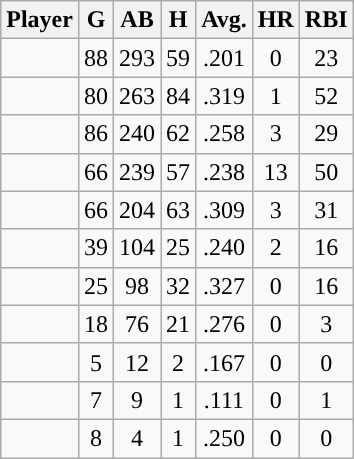<table class="wikitable sortable" style="text-align:center;">
<tr>
<th>Player</th>
<th>G</th>
<th>AB</th>
<th>H</th>
<th>Avg.</th>
<th>HR</th>
<th>RBI</th>
</tr>
<tr>
<td></td>
<td>88</td>
<td>293</td>
<td>59</td>
<td>.201</td>
<td>0</td>
<td>23</td>
</tr>
<tr>
<td></td>
<td>80</td>
<td>263</td>
<td>84</td>
<td>.319</td>
<td>1</td>
<td>52</td>
</tr>
<tr>
<td></td>
<td>86</td>
<td>240</td>
<td>62</td>
<td>.258</td>
<td>3</td>
<td>29</td>
</tr>
<tr>
<td></td>
<td>66</td>
<td>239</td>
<td>57</td>
<td>.238</td>
<td>13</td>
<td>50</td>
</tr>
<tr>
<td></td>
<td>66</td>
<td>204</td>
<td>63</td>
<td>.309</td>
<td>3</td>
<td>31</td>
</tr>
<tr>
<td></td>
<td>39</td>
<td>104</td>
<td>25</td>
<td>.240</td>
<td>2</td>
<td>16</td>
</tr>
<tr>
<td></td>
<td>25</td>
<td>98</td>
<td>32</td>
<td>.327</td>
<td>0</td>
<td>16</td>
</tr>
<tr>
<td></td>
<td>18</td>
<td>76</td>
<td>21</td>
<td>.276</td>
<td>0</td>
<td>3</td>
</tr>
<tr>
<td></td>
<td>5</td>
<td>12</td>
<td>2</td>
<td>.167</td>
<td>0</td>
<td>0</td>
</tr>
<tr>
<td></td>
<td>7</td>
<td>9</td>
<td>1</td>
<td>.111</td>
<td>0</td>
<td>1</td>
</tr>
<tr>
<td></td>
<td>8</td>
<td>4</td>
<td>1</td>
<td>.250</td>
<td>0</td>
<td>0</td>
</tr>
</table>
